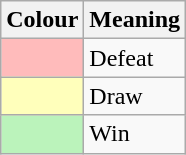<table Class="wikitable">
<tr>
<th scope=col>Colour</th>
<th scope=col>Meaning</th>
</tr>
<tr>
<td bgcolor=#FFBBBB></td>
<td>Defeat</td>
</tr>
<tr>
<td bgcolor=#FFFFBB></td>
<td>Draw</td>
</tr>
<tr>
<td bgcolor=#BBF3BB></td>
<td>Win</td>
</tr>
</table>
